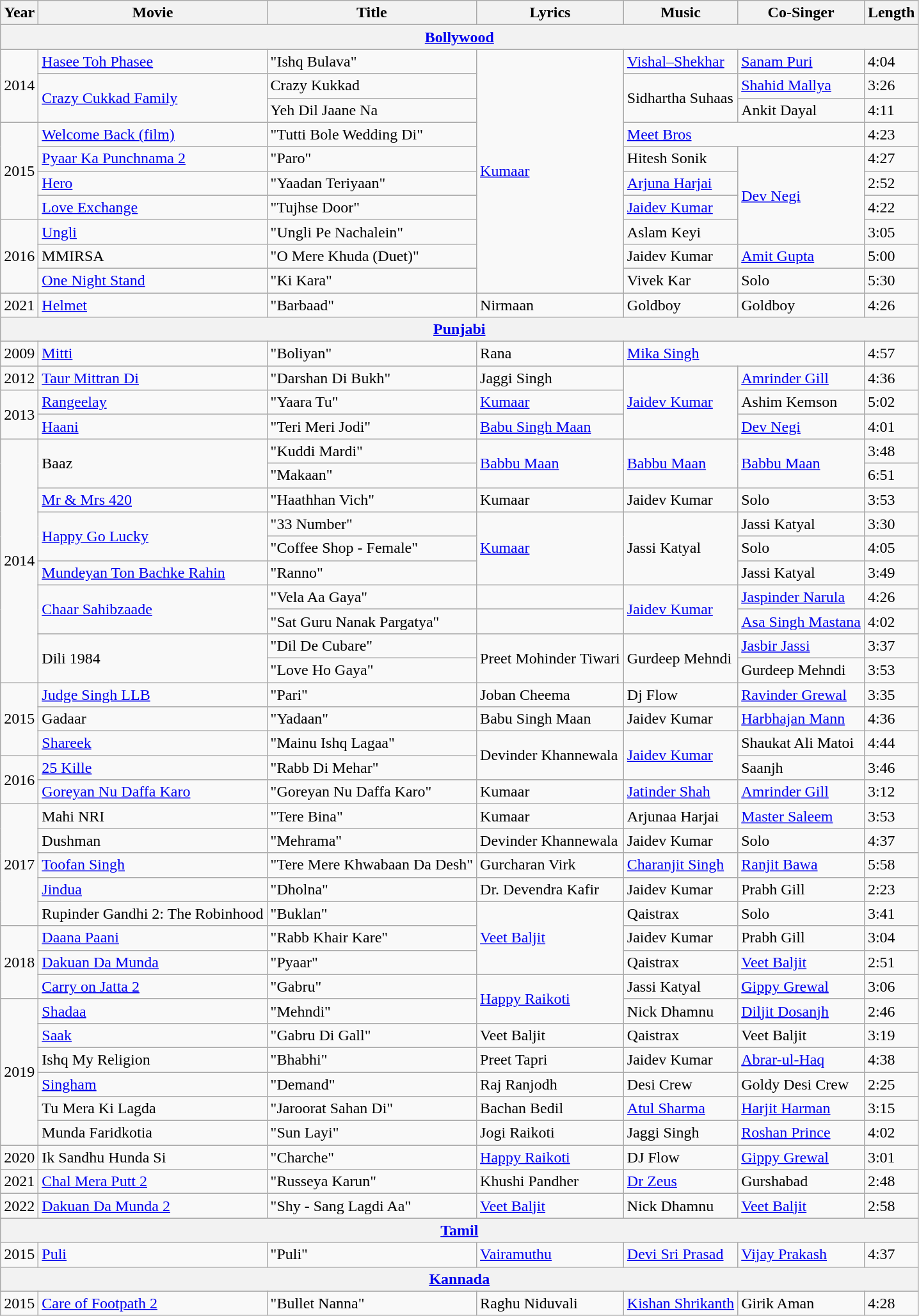<table class="wikitable">
<tr>
<th>Year</th>
<th>Movie</th>
<th>Title</th>
<th>Lyrics</th>
<th>Music</th>
<th>Co-Singer</th>
<th>Length</th>
</tr>
<tr>
<th colspan=7><a href='#'>Bollywood</a></th>
</tr>
<tr>
<td rowspan="3">2014</td>
<td><a href='#'>Hasee Toh Phasee</a></td>
<td>"Ishq Bulava"</td>
<td rowspan="10"><a href='#'>Kumaar</a></td>
<td><a href='#'>Vishal–Shekhar</a></td>
<td><a href='#'>Sanam Puri</a></td>
<td>4:04</td>
</tr>
<tr>
<td rowspan="2"><a href='#'>Crazy Cukkad Family</a></td>
<td>Crazy Kukkad</td>
<td rowspan="2">Sidhartha Suhaas</td>
<td><a href='#'>Shahid Mallya</a></td>
<td>3:26</td>
</tr>
<tr>
<td>Yeh Dil Jaane Na</td>
<td>Ankit Dayal</td>
<td>4:11</td>
</tr>
<tr>
<td rowspan="4">2015</td>
<td><a href='#'>Welcome Back (film)</a></td>
<td>"Tutti Bole Wedding Di"</td>
<td colspan="2"><a href='#'>Meet Bros</a></td>
<td>4:23</td>
</tr>
<tr>
<td><a href='#'>Pyaar Ka Punchnama 2</a></td>
<td>"Paro"</td>
<td>Hitesh Sonik</td>
<td rowspan="4"><a href='#'>Dev Negi</a></td>
<td>4:27</td>
</tr>
<tr>
<td><a href='#'>Hero</a></td>
<td>"Yaadan Teriyaan"</td>
<td><a href='#'>Arjuna Harjai</a></td>
<td>2:52</td>
</tr>
<tr>
<td><a href='#'>Love Exchange</a></td>
<td>"Tujhse Door"</td>
<td><a href='#'>Jaidev Kumar</a></td>
<td>4:22</td>
</tr>
<tr>
<td rowspan="3">2016</td>
<td><a href='#'>Ungli</a></td>
<td>"Ungli Pe Nachalein"</td>
<td>Aslam Keyi</td>
<td>3:05</td>
</tr>
<tr>
<td>MMIRSA</td>
<td>"O Mere Khuda (Duet)"</td>
<td>Jaidev Kumar</td>
<td><a href='#'>Amit Gupta</a></td>
<td>5:00</td>
</tr>
<tr>
<td><a href='#'>One Night Stand</a></td>
<td>"Ki Kara"</td>
<td>Vivek Kar</td>
<td>Solo</td>
<td>5:30</td>
</tr>
<tr>
<td>2021</td>
<td><a href='#'>Helmet</a></td>
<td>"Barbaad"</td>
<td>Nirmaan</td>
<td>Goldboy</td>
<td>Goldboy</td>
<td>4:26</td>
</tr>
<tr>
<th colspan=7><a href='#'>Punjabi</a></th>
</tr>
<tr>
<td>2009</td>
<td><a href='#'>Mitti</a></td>
<td>"Boliyan"</td>
<td>Rana</td>
<td colspan="2"><a href='#'>Mika Singh</a></td>
<td>4:57</td>
</tr>
<tr>
<td>2012</td>
<td><a href='#'>Taur Mittran Di</a></td>
<td>"Darshan Di Bukh"</td>
<td>Jaggi Singh</td>
<td rowspan="3"><a href='#'>Jaidev Kumar</a></td>
<td><a href='#'>Amrinder Gill</a></td>
<td>4:36</td>
</tr>
<tr>
<td rowspan="2">2013</td>
<td><a href='#'>Rangeelay</a></td>
<td>"Yaara Tu"</td>
<td><a href='#'>Kumaar</a></td>
<td>Ashim Kemson</td>
<td>5:02</td>
</tr>
<tr>
<td><a href='#'>Haani</a></td>
<td>"Teri Meri Jodi"</td>
<td><a href='#'>Babu Singh Maan</a></td>
<td><a href='#'>Dev Negi</a></td>
<td>4:01</td>
</tr>
<tr>
<td rowspan="10">2014</td>
<td rowspan="2">Baaz</td>
<td>"Kuddi Mardi"</td>
<td rowspan="2"><a href='#'>Babbu Maan</a></td>
<td rowspan="2"><a href='#'>Babbu Maan</a></td>
<td rowspan="2"><a href='#'>Babbu Maan</a></td>
<td>3:48</td>
</tr>
<tr>
<td>"Makaan"</td>
<td>6:51</td>
</tr>
<tr>
<td><a href='#'>Mr & Mrs 420</a></td>
<td>"Haathhan Vich"</td>
<td>Kumaar</td>
<td>Jaidev Kumar</td>
<td>Solo</td>
<td>3:53</td>
</tr>
<tr>
<td rowspan="2"><a href='#'>Happy Go Lucky</a></td>
<td>"33 Number"</td>
<td rowspan="3"><a href='#'>Kumaar</a></td>
<td rowspan="3">Jassi Katyal</td>
<td>Jassi Katyal</td>
<td>3:30</td>
</tr>
<tr>
<td>"Coffee Shop - Female"</td>
<td>Solo</td>
<td>4:05</td>
</tr>
<tr>
<td><a href='#'>Mundeyan Ton Bachke Rahin</a></td>
<td>"Ranno"</td>
<td>Jassi Katyal</td>
<td>3:49</td>
</tr>
<tr>
<td rowspan="2"><a href='#'>Chaar Sahibzaade</a></td>
<td>"Vela Aa Gaya"</td>
<td></td>
<td rowspan="2"><a href='#'>Jaidev Kumar</a></td>
<td><a href='#'>Jaspinder Narula</a></td>
<td>4:26</td>
</tr>
<tr>
<td>"Sat Guru Nanak Pargatya"</td>
<td></td>
<td><a href='#'>Asa Singh Mastana</a></td>
<td>4:02</td>
</tr>
<tr>
<td rowspan="2">Dili 1984</td>
<td>"Dil De Cubare"</td>
<td rowspan="2">Preet Mohinder Tiwari</td>
<td rowspan="2">Gurdeep Mehndi</td>
<td><a href='#'>Jasbir Jassi</a></td>
<td>3:37</td>
</tr>
<tr>
<td>"Love Ho Gaya"</td>
<td>Gurdeep Mehndi</td>
<td>3:53</td>
</tr>
<tr>
<td rowspan="3">2015</td>
<td><a href='#'>Judge Singh LLB</a></td>
<td>"Pari"</td>
<td>Joban Cheema</td>
<td>Dj Flow</td>
<td><a href='#'>Ravinder Grewal</a></td>
<td>3:35</td>
</tr>
<tr>
<td>Gadaar</td>
<td>"Yadaan"</td>
<td>Babu Singh Maan</td>
<td>Jaidev Kumar</td>
<td><a href='#'>Harbhajan Mann</a></td>
<td>4:36</td>
</tr>
<tr>
<td><a href='#'>Shareek</a></td>
<td>"Mainu Ishq Lagaa"</td>
<td rowspan="2">Devinder Khannewala</td>
<td rowspan="2"><a href='#'>Jaidev Kumar</a></td>
<td>Shaukat Ali Matoi</td>
<td>4:44</td>
</tr>
<tr>
<td rowspan="2">2016</td>
<td><a href='#'>25 Kille</a></td>
<td>"Rabb Di Mehar"</td>
<td>Saanjh</td>
<td>3:46</td>
</tr>
<tr>
<td><a href='#'>Goreyan Nu Daffa Karo</a></td>
<td>"Goreyan Nu Daffa Karo"</td>
<td>Kumaar</td>
<td><a href='#'>Jatinder Shah</a></td>
<td><a href='#'>Amrinder Gill</a></td>
<td>3:12</td>
</tr>
<tr>
<td rowspan="5">2017</td>
<td>Mahi NRI</td>
<td>"Tere Bina"</td>
<td>Kumaar</td>
<td>Arjunaa Harjai</td>
<td><a href='#'>Master Saleem</a></td>
<td>3:53</td>
</tr>
<tr>
<td>Dushman</td>
<td>"Mehrama"</td>
<td>Devinder Khannewala</td>
<td>Jaidev Kumar</td>
<td>Solo</td>
<td>4:37</td>
</tr>
<tr>
<td><a href='#'>Toofan Singh</a></td>
<td>"Tere Mere Khwabaan Da Desh"</td>
<td>Gurcharan Virk</td>
<td><a href='#'>Charanjit Singh</a></td>
<td><a href='#'>Ranjit Bawa</a></td>
<td>5:58</td>
</tr>
<tr>
<td><a href='#'>Jindua</a></td>
<td>"Dholna"</td>
<td>Dr. Devendra Kafir</td>
<td>Jaidev Kumar</td>
<td>Prabh Gill</td>
<td>2:23</td>
</tr>
<tr>
<td>Rupinder Gandhi 2: The Robinhood</td>
<td>"Buklan"</td>
<td rowspan="3"><a href='#'>Veet Baljit</a></td>
<td>Qaistrax</td>
<td>Solo</td>
<td>3:41</td>
</tr>
<tr>
<td rowspan="3">2018</td>
<td><a href='#'>Daana Paani</a></td>
<td>"Rabb Khair Kare"</td>
<td>Jaidev Kumar</td>
<td>Prabh Gill</td>
<td>3:04</td>
</tr>
<tr>
<td><a href='#'>Dakuan Da Munda</a></td>
<td>"Pyaar"</td>
<td>Qaistrax</td>
<td><a href='#'>Veet Baljit</a></td>
<td>2:51</td>
</tr>
<tr>
<td><a href='#'>Carry on Jatta 2</a></td>
<td>"Gabru"</td>
<td rowspan="2"><a href='#'>Happy Raikoti</a></td>
<td>Jassi Katyal</td>
<td><a href='#'>Gippy Grewal</a></td>
<td>3:06</td>
</tr>
<tr>
<td rowspan="6">2019</td>
<td><a href='#'>Shadaa</a></td>
<td>"Mehndi"</td>
<td>Nick Dhamnu</td>
<td><a href='#'>Diljit Dosanjh</a></td>
<td>2:46</td>
</tr>
<tr>
<td><a href='#'>Saak</a></td>
<td>"Gabru Di Gall"</td>
<td>Veet Baljit</td>
<td>Qaistrax</td>
<td>Veet Baljit</td>
<td>3:19</td>
</tr>
<tr>
<td>Ishq My Religion</td>
<td>"Bhabhi"</td>
<td>Preet Tapri</td>
<td>Jaidev Kumar</td>
<td><a href='#'>Abrar-ul-Haq</a></td>
<td>4:38</td>
</tr>
<tr>
<td><a href='#'>Singham</a></td>
<td>"Demand"</td>
<td>Raj Ranjodh</td>
<td>Desi Crew</td>
<td>Goldy Desi Crew</td>
<td>2:25</td>
</tr>
<tr>
<td>Tu Mera Ki Lagda</td>
<td>"Jaroorat Sahan Di"</td>
<td>Bachan Bedil</td>
<td><a href='#'>Atul Sharma</a></td>
<td><a href='#'>Harjit Harman</a></td>
<td>3:15</td>
</tr>
<tr>
<td>Munda Faridkotia</td>
<td>"Sun Layi"</td>
<td>Jogi Raikoti</td>
<td>Jaggi Singh</td>
<td><a href='#'>Roshan Prince</a></td>
<td>4:02</td>
</tr>
<tr>
<td>2020</td>
<td>Ik Sandhu Hunda Si</td>
<td>"Charche"</td>
<td><a href='#'>Happy Raikoti</a></td>
<td>DJ Flow</td>
<td><a href='#'>Gippy Grewal</a></td>
<td>3:01</td>
</tr>
<tr>
<td>2021</td>
<td><a href='#'>Chal Mera Putt 2</a></td>
<td>"Russeya Karun"</td>
<td>Khushi Pandher</td>
<td><a href='#'>Dr Zeus</a></td>
<td>Gurshabad</td>
<td>2:48</td>
</tr>
<tr>
<td>2022</td>
<td><a href='#'>Dakuan Da Munda 2</a></td>
<td>"Shy - Sang Lagdi Aa"</td>
<td><a href='#'>Veet Baljit</a></td>
<td>Nick Dhamnu</td>
<td><a href='#'>Veet Baljit</a></td>
<td>2:58</td>
</tr>
<tr>
<th colspan="7"><a href='#'>Tamil</a></th>
</tr>
<tr>
<td>2015</td>
<td><a href='#'>Puli</a></td>
<td>"Puli"</td>
<td><a href='#'>Vairamuthu</a></td>
<td><a href='#'>Devi Sri Prasad</a></td>
<td><a href='#'>Vijay Prakash</a></td>
<td>4:37</td>
</tr>
<tr>
<th colspan="7"><a href='#'>Kannada</a></th>
</tr>
<tr>
<td>2015</td>
<td><a href='#'>Care of Footpath 2</a></td>
<td>"Bullet Nanna"</td>
<td>Raghu Niduvali</td>
<td><a href='#'>Kishan Shrikanth</a></td>
<td>Girik Aman</td>
<td>4:28</td>
</tr>
</table>
